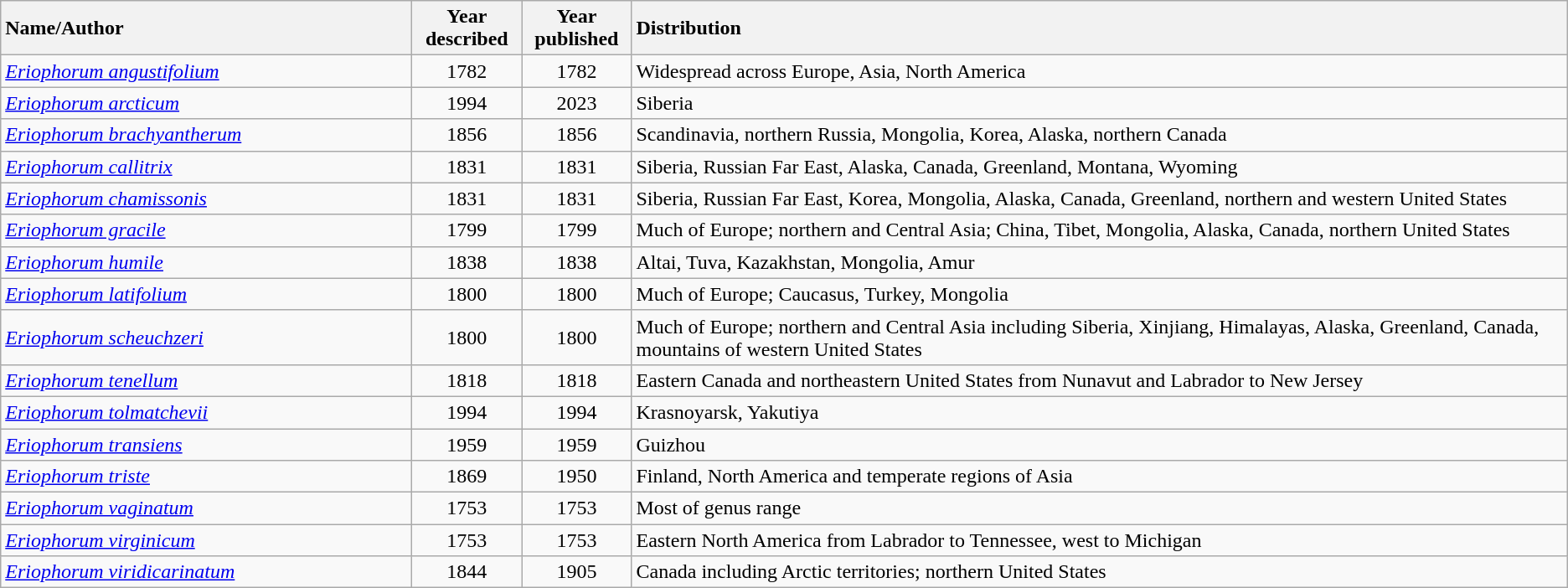<table class="wikitable">
<tr>
<th style="width: 20em; text-align: left">Name/Author</th>
<th style="width: 5em; text-align: center">Year described</th>
<th style="width: 5em; text-align: center">Year published</th>
<th style="text-align: left">Distribution</th>
</tr>
<tr>
<td style="text-align: left"><em><a href='#'>Eriophorum angustifolium</a></em> </td>
<td style="text-align: center">1782</td>
<td style="text-align: center">1782</td>
<td style="text-align: left">Widespread across Europe, Asia, North America</td>
</tr>
<tr>
<td style="text-align: left"><em><a href='#'>Eriophorum arcticum</a></em> </td>
<td style="text-align: center">1994</td>
<td style="text-align: center">2023</td>
<td style="text-align: left">Siberia</td>
</tr>
<tr>
<td style="text-align: left"><em><a href='#'>Eriophorum brachyantherum</a></em> </td>
<td style="text-align: center">1856</td>
<td style="text-align: center">1856</td>
<td style="text-align: left">Scandinavia, northern Russia, Mongolia, Korea, Alaska, northern Canada</td>
</tr>
<tr>
<td style="text-align: left"><em><a href='#'>Eriophorum callitrix</a></em> </td>
<td style="text-align: center">1831</td>
<td style="text-align: center">1831</td>
<td style="text-align: left">Siberia, Russian Far East, Alaska, Canada, Greenland, Montana, Wyoming</td>
</tr>
<tr>
<td style="text-align: left"><em><a href='#'>Eriophorum chamissonis</a></em> </td>
<td style="text-align: center">1831</td>
<td style="text-align: center">1831</td>
<td style="text-align: left">Siberia, Russian Far East, Korea, Mongolia, Alaska, Canada, Greenland, northern and western United States</td>
</tr>
<tr>
<td style="text-align: left"><em><a href='#'>Eriophorum gracile</a></em> </td>
<td style="text-align: center">1799</td>
<td style="text-align: center">1799</td>
<td style="text-align: left">Much of Europe; northern and Central Asia; China, Tibet, Mongolia, Alaska, Canada, northern United States</td>
</tr>
<tr>
<td style="text-align: left"><em><a href='#'>Eriophorum humile</a></em> </td>
<td style="text-align: center">1838</td>
<td style="text-align: center">1838</td>
<td style="text-align: left">Altai, Tuva, Kazakhstan, Mongolia, Amur</td>
</tr>
<tr>
<td style="text-align: left"><em><a href='#'>Eriophorum latifolium</a></em> </td>
<td style="text-align: center">1800</td>
<td style="text-align: center">1800</td>
<td style="text-align: left">Much of Europe; Caucasus, Turkey, Mongolia</td>
</tr>
<tr>
<td style="text-align: left"><em><a href='#'>Eriophorum scheuchzeri</a></em> </td>
<td style="text-align: center">1800</td>
<td style="text-align: center">1800</td>
<td style="text-align: left">Much of Europe; northern and Central Asia including Siberia, Xinjiang, Himalayas, Alaska, Greenland, Canada, mountains of western United States</td>
</tr>
<tr>
<td style="text-align: left"><em><a href='#'>Eriophorum tenellum</a></em> </td>
<td style="text-align: center">1818</td>
<td style="text-align: center">1818</td>
<td style="text-align: left">Eastern Canada and northeastern United States from Nunavut and Labrador to New Jersey</td>
</tr>
<tr>
<td style="text-align: left"><em><a href='#'>Eriophorum tolmatchevii</a></em> </td>
<td style="text-align: center">1994</td>
<td style="text-align: center">1994</td>
<td style="text-align: left">Krasnoyarsk, Yakutiya</td>
</tr>
<tr>
<td style="text-align: left"><em><a href='#'>Eriophorum transiens</a></em> </td>
<td style="text-align: center">1959</td>
<td style="text-align: center">1959</td>
<td style="text-align: left">Guizhou</td>
</tr>
<tr>
<td style="text-align: left"><em><a href='#'>Eriophorum triste</a></em> </td>
<td style="text-align: center">1869</td>
<td style="text-align: center">1950</td>
<td style="text-align: left">Finland, North America and temperate regions of Asia</td>
</tr>
<tr>
<td style="text-align: left"><em><a href='#'>Eriophorum vaginatum</a></em> </td>
<td style="text-align: center">1753</td>
<td style="text-align: center">1753</td>
<td style="text-align: left">Most of genus range</td>
</tr>
<tr>
<td style="text-align: left"><em><a href='#'>Eriophorum virginicum</a></em> </td>
<td style="text-align: center">1753</td>
<td style="text-align: center">1753</td>
<td style="text-align: left">Eastern North America from Labrador to Tennessee, west to Michigan</td>
</tr>
<tr>
<td style="text-align: left"><em><a href='#'>Eriophorum viridicarinatum</a></em> </td>
<td style="text-align: center">1844</td>
<td style="text-align: center">1905</td>
<td style="text-align: left">Canada including Arctic territories; northern United States</td>
</tr>
</table>
